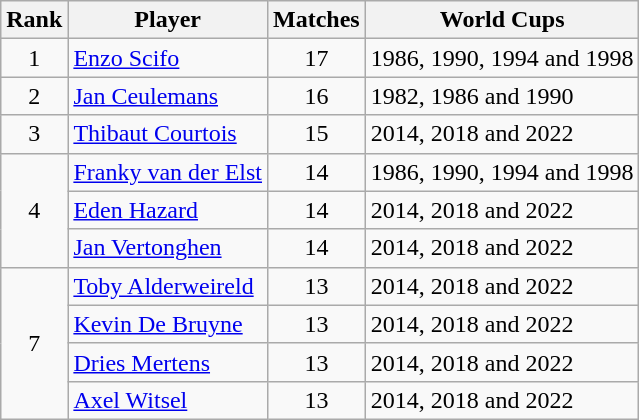<table class="wikitable sortable" style="text-align: left;">
<tr>
<th>Rank</th>
<th>Player</th>
<th>Matches</th>
<th>World Cups</th>
</tr>
<tr>
<td align=center>1</td>
<td><a href='#'>Enzo Scifo</a></td>
<td align=center>17</td>
<td>1986, 1990, 1994 and 1998</td>
</tr>
<tr>
<td align=center>2</td>
<td><a href='#'>Jan Ceulemans</a></td>
<td align=center>16</td>
<td>1982, 1986 and 1990</td>
</tr>
<tr>
<td align=center>3</td>
<td><a href='#'>Thibaut Courtois</a></td>
<td align=center>15</td>
<td>2014, 2018 and 2022</td>
</tr>
<tr>
<td rowspan=3 align=center>4</td>
<td><a href='#'>Franky van der Elst</a></td>
<td align=center>14</td>
<td>1986, 1990, 1994 and 1998</td>
</tr>
<tr>
<td><a href='#'>Eden Hazard</a></td>
<td align=center>14</td>
<td>2014, 2018 and 2022</td>
</tr>
<tr>
<td><a href='#'>Jan Vertonghen</a></td>
<td align=center>14</td>
<td>2014, 2018 and 2022</td>
</tr>
<tr>
<td rowspan=4 align=center>7</td>
<td><a href='#'>Toby Alderweireld</a></td>
<td align=center>13</td>
<td>2014, 2018 and 2022</td>
</tr>
<tr>
<td><a href='#'>Kevin De Bruyne</a></td>
<td align=center>13</td>
<td>2014, 2018 and 2022</td>
</tr>
<tr>
<td><a href='#'>Dries Mertens</a></td>
<td align=center>13</td>
<td>2014, 2018 and 2022</td>
</tr>
<tr>
<td><a href='#'>Axel Witsel</a></td>
<td align=center>13</td>
<td>2014, 2018 and 2022</td>
</tr>
</table>
